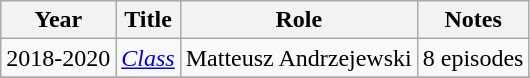<table class="wikitable">
<tr>
<th>Year</th>
<th>Title</th>
<th>Role</th>
<th>Notes</th>
</tr>
<tr>
<td>2018-2020</td>
<td><em><a href='#'>Class</a></em></td>
<td>Matteusz Andrzejewski</td>
<td>8 episodes</td>
</tr>
<tr>
</tr>
</table>
